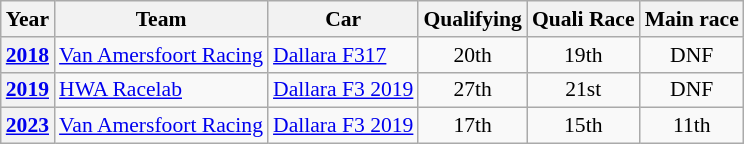<table class="wikitable" style="text-align:center; font-size:90%">
<tr>
<th>Year</th>
<th>Team</th>
<th>Car</th>
<th>Qualifying</th>
<th>Quali Race</th>
<th>Main race</th>
</tr>
<tr>
<th><a href='#'>2018</a></th>
<td align="left"> <a href='#'>Van Amersfoort Racing</a></td>
<td align="left"><a href='#'>Dallara F317</a></td>
<td>20th</td>
<td>19th</td>
<td>DNF</td>
</tr>
<tr>
<th><a href='#'>2019</a></th>
<td align="left"> <a href='#'>HWA Racelab</a></td>
<td align="left"><a href='#'>Dallara F3 2019</a></td>
<td>27th</td>
<td>21st</td>
<td>DNF</td>
</tr>
<tr>
<th><a href='#'>2023</a></th>
<td align="left"> <a href='#'>Van Amersfoort Racing</a></td>
<td align="left"><a href='#'>Dallara F3 2019</a></td>
<td>17th</td>
<td>15th</td>
<td>11th</td>
</tr>
</table>
